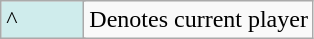<table class="wikitable">
<tr>
<td colspan="2" style="background-color:#CFECEC; width:3em">^</td>
<td>Denotes current player</td>
</tr>
</table>
